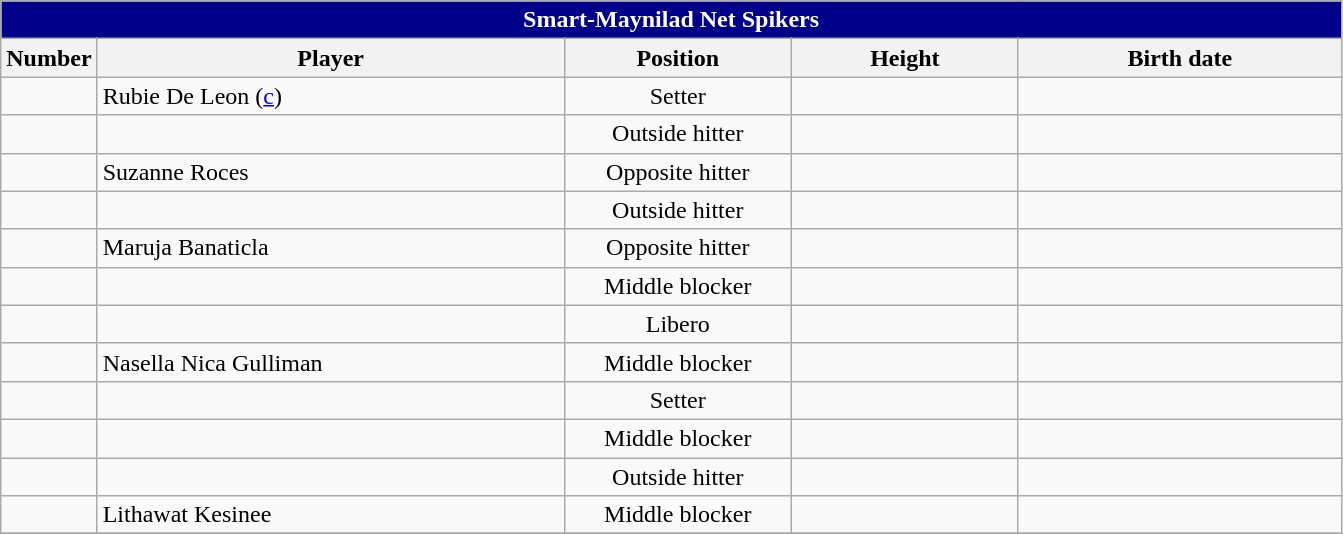<table class="wikitable sortable" style="font-size:100%; text-align:left;">
<tr>
<th colspan="5" style= "background:#00008B; color:white; text-align: center"><strong>Smart-Maynilad Net Spikers</strong></th>
</tr>
<tr style="background:#FFFFFF;">
<th style= "align=center; width:2em;">Number</th>
<th style= "align=center;width:19em;">Player</th>
<th style= "align=center; width:9em;">Position</th>
<th style= "align=center; width:9em;">Height</th>
<th style= "align=center; width:13em;">Birth date</th>
</tr>
<tr align=center>
<td></td>
<td align=left> Rubie De Leon (<a href='#'>c</a>)</td>
<td>Setter</td>
<td></td>
<td align=right></td>
</tr>
<tr align=center>
<td></td>
<td align=left> </td>
<td>Outside hitter</td>
<td></td>
<td align=right></td>
</tr>
<tr align=center>
<td></td>
<td align=left> Suzanne Roces</td>
<td>Opposite hitter</td>
<td></td>
<td align=right></td>
</tr>
<tr align=center>
<td></td>
<td align=left> </td>
<td>Outside hitter</td>
<td></td>
<td align=right></td>
</tr>
<tr align=center>
<td></td>
<td align=left> Maruja Banaticla</td>
<td>Opposite hitter</td>
<td></td>
<td align=right></td>
</tr>
<tr align=center>
<td></td>
<td align=left> </td>
<td>Middle blocker</td>
<td></td>
<td align=right></td>
</tr>
<tr align=center>
<td></td>
<td align=left> </td>
<td>Libero</td>
<td></td>
<td align=right></td>
</tr>
<tr align=center>
<td></td>
<td align=left> Nasella Nica Gulliman</td>
<td>Middle blocker</td>
<td></td>
<td></td>
</tr>
<tr align=center>
<td></td>
<td align=left> </td>
<td>Setter</td>
<td></td>
<td align=right></td>
</tr>
<tr align=center>
<td></td>
<td align=left> </td>
<td>Middle blocker</td>
<td></td>
<td align=right></td>
</tr>
<tr align=center>
<td></td>
<td align=left> </td>
<td>Outside hitter</td>
<td></td>
<td align=right></td>
</tr>
<tr align=center>
<td></td>
<td align=left> Lithawat Kesinee</td>
<td>Middle blocker</td>
<td></td>
<td></td>
</tr>
<tr>
</tr>
</table>
